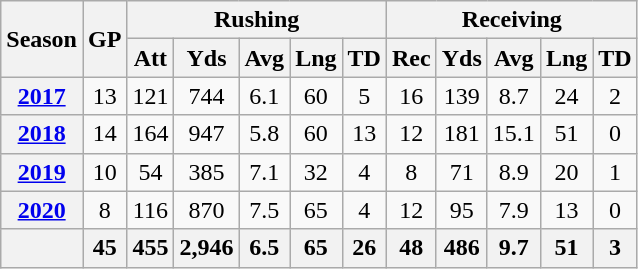<table class=wikitable style="text-align:center;">
<tr>
<th rowspan="2">Season</th>
<th rowspan="2">GP</th>
<th colspan="5">Rushing</th>
<th colspan="5">Receiving</th>
</tr>
<tr>
<th>Att</th>
<th>Yds</th>
<th>Avg</th>
<th>Lng</th>
<th>TD</th>
<th>Rec</th>
<th>Yds</th>
<th>Avg</th>
<th>Lng</th>
<th>TD</th>
</tr>
<tr>
<th><a href='#'>2017</a></th>
<td>13</td>
<td>121</td>
<td>744</td>
<td>6.1</td>
<td>60</td>
<td>5</td>
<td>16</td>
<td>139</td>
<td>8.7</td>
<td>24</td>
<td>2</td>
</tr>
<tr>
<th><a href='#'>2018</a></th>
<td>14</td>
<td>164</td>
<td>947</td>
<td>5.8</td>
<td>60</td>
<td>13</td>
<td>12</td>
<td>181</td>
<td>15.1</td>
<td>51</td>
<td>0</td>
</tr>
<tr>
<th><a href='#'>2019</a></th>
<td>10</td>
<td>54</td>
<td>385</td>
<td>7.1</td>
<td>32</td>
<td>4</td>
<td>8</td>
<td>71</td>
<td>8.9</td>
<td>20</td>
<td>1</td>
</tr>
<tr>
<th><a href='#'>2020</a></th>
<td>8</td>
<td>116</td>
<td>870</td>
<td>7.5</td>
<td>65</td>
<td>4</td>
<td>12</td>
<td>95</td>
<td>7.9</td>
<td>13</td>
<td>0</td>
</tr>
<tr>
<th></th>
<th>45</th>
<th>455</th>
<th>2,946</th>
<th>6.5</th>
<th>65</th>
<th>26</th>
<th>48</th>
<th>486</th>
<th>9.7</th>
<th>51</th>
<th>3</th>
</tr>
</table>
